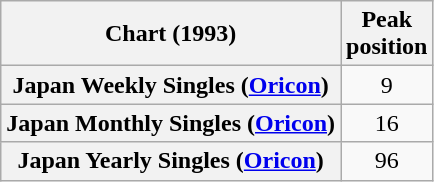<table class="wikitable sortable plainrowheaders" style="text-align:center;">
<tr>
<th scope="col">Chart (1993)</th>
<th scope="col">Peak<br>position</th>
</tr>
<tr>
<th scope="row">Japan Weekly Singles (<a href='#'>Oricon</a>)</th>
<td style="text-align:center;">9</td>
</tr>
<tr>
<th scope="row">Japan Monthly Singles (<a href='#'>Oricon</a>)</th>
<td style="text-align:center;">16</td>
</tr>
<tr>
<th scope="row">Japan Yearly Singles (<a href='#'>Oricon</a>)</th>
<td style="text-align:center;">96</td>
</tr>
</table>
